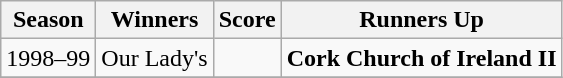<table class="wikitable collapsible">
<tr>
<th>Season</th>
<th>Winners</th>
<th>Score</th>
<th>Runners Up</th>
</tr>
<tr>
<td>1998–99</td>
<td>Our Lady's</td>
<td></td>
<td><strong>Cork Church of Ireland II</strong></td>
</tr>
<tr>
</tr>
</table>
